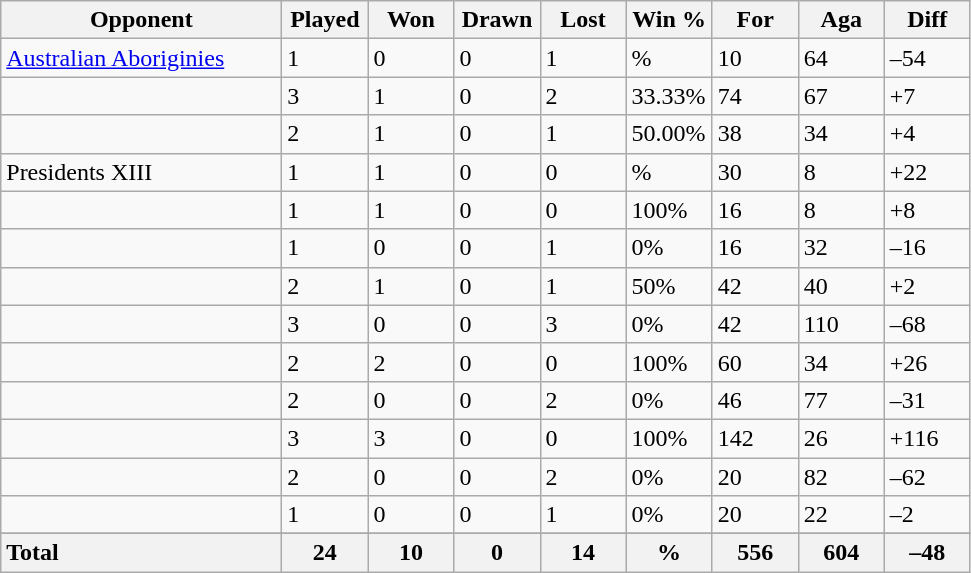<table class="wikitable sortable" style="font-size:100%">
<tr>
<th style="width:180px;">Opponent</th>
<th style="width:50px;">Played</th>
<th style="width:50px;">Won</th>
<th style="width:50px;">Drawn</th>
<th style="width:50px;">Lost</th>
<th style="width:50px;">Win %</th>
<th style="width:50px;">For</th>
<th style="width:50px;">Aga</th>
<th style="width:50px;">Diff</th>
</tr>
<tr>
<td> <a href='#'>Australian Aboriginies</a></td>
<td>1</td>
<td>0</td>
<td>0</td>
<td>1</td>
<td>%</td>
<td>10</td>
<td>64</td>
<td>–54</td>
</tr>
<tr>
<td style="text-align:left;"></td>
<td>3</td>
<td>1</td>
<td>0</td>
<td>2</td>
<td>33.33%</td>
<td>74</td>
<td>67</td>
<td>+7</td>
</tr>
<tr>
<td style="text-align:left;"></td>
<td>2</td>
<td>1</td>
<td>0</td>
<td>1</td>
<td>50.00%</td>
<td>38</td>
<td>34</td>
<td>+4</td>
</tr>
<tr>
<td> Presidents XIII</td>
<td>1</td>
<td>1</td>
<td>0</td>
<td>0</td>
<td>%</td>
<td>30</td>
<td>8</td>
<td>+22</td>
</tr>
<tr>
<td style="text-align:left;"></td>
<td>1</td>
<td>1</td>
<td>0</td>
<td>0</td>
<td>100%</td>
<td>16</td>
<td>8</td>
<td>+8</td>
</tr>
<tr>
<td style="text-align:left;"></td>
<td>1</td>
<td>0</td>
<td>0</td>
<td>1</td>
<td>0%</td>
<td>16</td>
<td>32</td>
<td>–16</td>
</tr>
<tr>
<td style="text-align:left;"></td>
<td>2</td>
<td>1</td>
<td>0</td>
<td>1</td>
<td>50%</td>
<td>42</td>
<td>40</td>
<td>+2</td>
</tr>
<tr>
<td style="text-align:left;"></td>
<td>3</td>
<td>0</td>
<td>0</td>
<td>3</td>
<td>0%</td>
<td>42</td>
<td>110</td>
<td>–68</td>
</tr>
<tr>
<td style="text-align:left;"></td>
<td>2</td>
<td>2</td>
<td>0</td>
<td>0</td>
<td>100%</td>
<td>60</td>
<td>34</td>
<td>+26</td>
</tr>
<tr>
<td style="text-align:left;"></td>
<td>2</td>
<td>0</td>
<td>0</td>
<td>2</td>
<td>0%</td>
<td>46</td>
<td>77</td>
<td>–31</td>
</tr>
<tr>
<td style="text-align:left;"></td>
<td>3</td>
<td>3</td>
<td>0</td>
<td>0</td>
<td>100%</td>
<td>142</td>
<td>26</td>
<td>+116</td>
</tr>
<tr>
<td style="text-align:left;"></td>
<td>2</td>
<td>0</td>
<td>0</td>
<td>2</td>
<td>0%</td>
<td>20</td>
<td>82</td>
<td>–62</td>
</tr>
<tr>
<td style="text-align:left;"></td>
<td>1</td>
<td>0</td>
<td>0</td>
<td>1</td>
<td>0%</td>
<td>20</td>
<td>22</td>
<td>–2</td>
</tr>
<tr>
</tr>
<tr>
<th style="text-align:left;"><strong>Total</strong></th>
<th><strong>24</strong></th>
<th><strong>10</strong></th>
<th><strong>0</strong></th>
<th><strong>14</strong></th>
<th><strong>%</strong></th>
<th><strong>556</strong></th>
<th><strong>604</strong></th>
<th><strong>–48</strong></th>
</tr>
</table>
